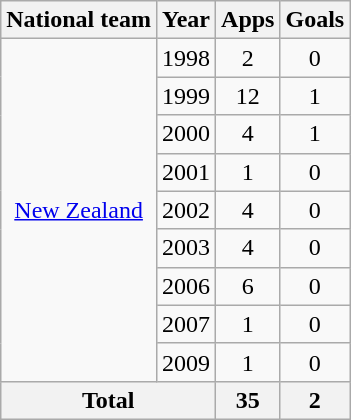<table class="wikitable" style="text-align:center">
<tr>
<th>National team</th>
<th>Year</th>
<th>Apps</th>
<th>Goals</th>
</tr>
<tr>
<td rowspan="9"><a href='#'>New Zealand</a></td>
<td>1998</td>
<td>2</td>
<td>0</td>
</tr>
<tr>
<td>1999</td>
<td>12</td>
<td>1</td>
</tr>
<tr>
<td>2000</td>
<td>4</td>
<td>1</td>
</tr>
<tr>
<td>2001</td>
<td>1</td>
<td>0</td>
</tr>
<tr>
<td>2002</td>
<td>4</td>
<td>0</td>
</tr>
<tr>
<td>2003</td>
<td>4</td>
<td>0</td>
</tr>
<tr>
<td>2006</td>
<td>6</td>
<td>0</td>
</tr>
<tr>
<td>2007</td>
<td>1</td>
<td>0</td>
</tr>
<tr>
<td>2009</td>
<td>1</td>
<td>0</td>
</tr>
<tr>
<th colspan="2">Total</th>
<th>35</th>
<th>2</th>
</tr>
</table>
